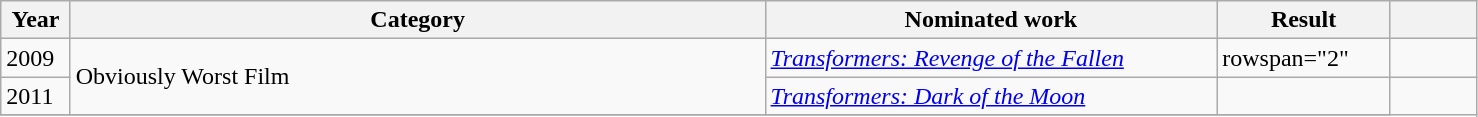<table class=wikitable>
<tr>
<th width=4%>Year</th>
<th width=40%>Category</th>
<th width=26%>Nominated work</th>
<th width=10%>Result</th>
<th width=5%></th>
</tr>
<tr>
<td>2009</td>
<td rowspan="2">Obviously Worst Film</td>
<td><em><a href='#'>Transformers: Revenge of the Fallen</a></em></td>
<td>rowspan="2" </td>
<td></td>
</tr>
<tr>
<td>2011</td>
<td><em><a href='#'>Transformers: Dark of the Moon</a></em></td>
<td></td>
</tr>
<tr>
</tr>
</table>
